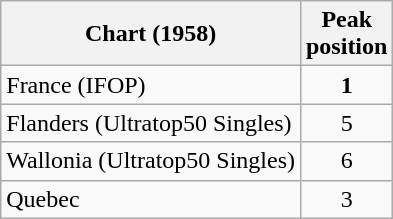<table class="wikitable sortable">
<tr>
<th>Chart (1958)</th>
<th>Peak<br>position</th>
</tr>
<tr>
<td>France (IFOP)</td>
<td style="text-align:center;"><strong>1</strong></td>
</tr>
<tr>
<td>Flanders (Ultratop50 Singles)</td>
<td style="text-align:center;">5</td>
</tr>
<tr>
<td>Wallonia (Ultratop50 Singles)</td>
<td style="text-align:center;">6</td>
</tr>
<tr>
<td>Quebec</td>
<td style="text-align:center;">3</td>
</tr>
</table>
